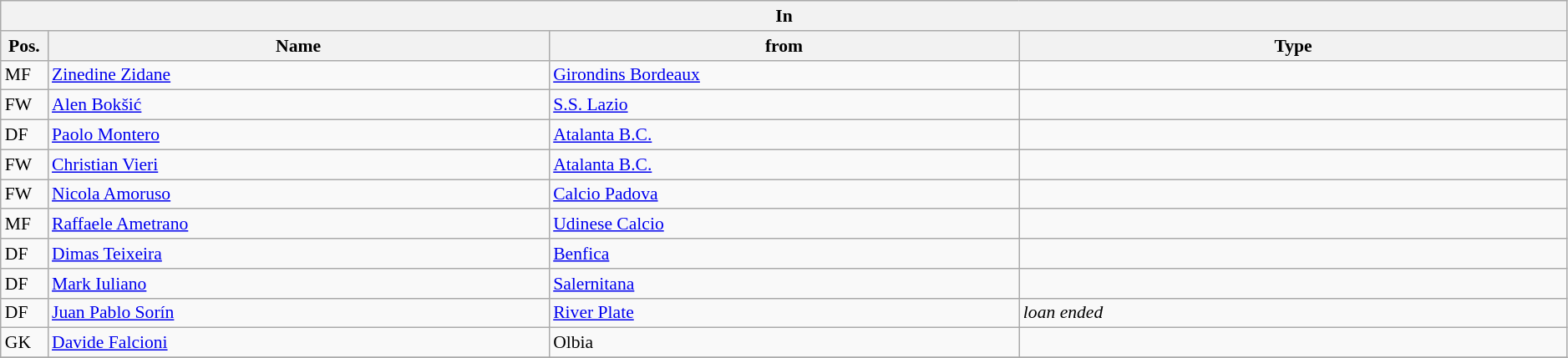<table class="wikitable" style="font-size:90%;width:99%;">
<tr>
<th colspan="4">In</th>
</tr>
<tr>
<th width=3%>Pos.</th>
<th width=32%>Name</th>
<th width=30%>from</th>
<th width=35%>Type</th>
</tr>
<tr>
<td>MF</td>
<td><a href='#'>Zinedine Zidane</a></td>
<td><a href='#'>Girondins Bordeaux</a></td>
<td></td>
</tr>
<tr>
<td>FW</td>
<td><a href='#'>Alen Bokšić</a></td>
<td><a href='#'>S.S. Lazio</a></td>
<td></td>
</tr>
<tr>
<td>DF</td>
<td><a href='#'>Paolo Montero</a></td>
<td><a href='#'>Atalanta B.C.</a></td>
<td></td>
</tr>
<tr>
<td>FW</td>
<td><a href='#'>Christian Vieri</a></td>
<td><a href='#'>Atalanta B.C.</a></td>
<td></td>
</tr>
<tr>
<td>FW</td>
<td><a href='#'>Nicola Amoruso</a></td>
<td><a href='#'>Calcio Padova</a></td>
<td></td>
</tr>
<tr>
<td>MF</td>
<td><a href='#'>Raffaele Ametrano</a></td>
<td><a href='#'>Udinese Calcio</a></td>
<td></td>
</tr>
<tr>
<td>DF</td>
<td><a href='#'>Dimas Teixeira</a></td>
<td><a href='#'>Benfica</a></td>
<td></td>
</tr>
<tr>
<td>DF</td>
<td><a href='#'>Mark Iuliano</a></td>
<td><a href='#'>Salernitana</a></td>
<td></td>
</tr>
<tr>
<td>DF</td>
<td><a href='#'>Juan Pablo Sorín</a></td>
<td><a href='#'>River Plate</a></td>
<td><em>loan ended</em></td>
</tr>
<tr>
<td>GK</td>
<td><a href='#'>Davide Falcioni</a></td>
<td>Olbia</td>
<td></td>
</tr>
<tr>
</tr>
</table>
